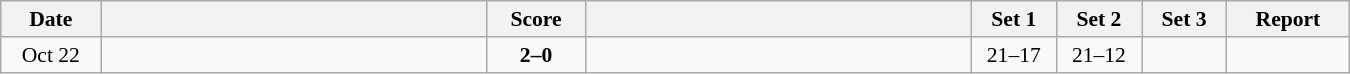<table class="wikitable" style="text-align: center; font-size:90% ">
<tr>
<th width="60">Date</th>
<th align="right" width="250"></th>
<th width="60">Score</th>
<th align="left" width="250"></th>
<th width="50">Set 1</th>
<th width="50">Set 2</th>
<th width="50">Set 3</th>
<th width="75">Report</th>
</tr>
<tr>
<td>Oct 22</td>
<td align=left><strong></strong></td>
<td align=center><strong>2–0</strong></td>
<td align=left></td>
<td>21–17</td>
<td>21–12</td>
<td></td>
<td></td>
</tr>
</table>
